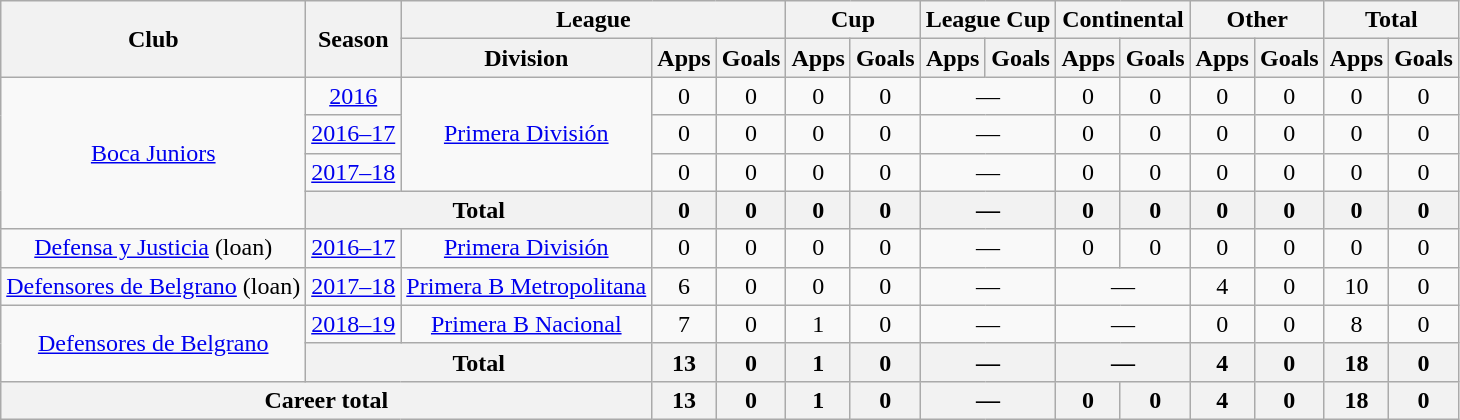<table class="wikitable" style="text-align:center">
<tr>
<th rowspan="2">Club</th>
<th rowspan="2">Season</th>
<th colspan="3">League</th>
<th colspan="2">Cup</th>
<th colspan="2">League Cup</th>
<th colspan="2">Continental</th>
<th colspan="2">Other</th>
<th colspan="2">Total</th>
</tr>
<tr>
<th>Division</th>
<th>Apps</th>
<th>Goals</th>
<th>Apps</th>
<th>Goals</th>
<th>Apps</th>
<th>Goals</th>
<th>Apps</th>
<th>Goals</th>
<th>Apps</th>
<th>Goals</th>
<th>Apps</th>
<th>Goals</th>
</tr>
<tr>
<td rowspan="4"><a href='#'>Boca Juniors</a></td>
<td><a href='#'>2016</a></td>
<td rowspan="3"><a href='#'>Primera División</a></td>
<td>0</td>
<td>0</td>
<td>0</td>
<td>0</td>
<td colspan="2">—</td>
<td>0</td>
<td>0</td>
<td>0</td>
<td>0</td>
<td>0</td>
<td>0</td>
</tr>
<tr>
<td><a href='#'>2016–17</a></td>
<td>0</td>
<td>0</td>
<td>0</td>
<td>0</td>
<td colspan="2">—</td>
<td>0</td>
<td>0</td>
<td>0</td>
<td>0</td>
<td>0</td>
<td>0</td>
</tr>
<tr>
<td><a href='#'>2017–18</a></td>
<td>0</td>
<td>0</td>
<td>0</td>
<td>0</td>
<td colspan="2">—</td>
<td>0</td>
<td>0</td>
<td>0</td>
<td>0</td>
<td>0</td>
<td>0</td>
</tr>
<tr>
<th colspan="2">Total</th>
<th>0</th>
<th>0</th>
<th>0</th>
<th>0</th>
<th colspan="2">—</th>
<th>0</th>
<th>0</th>
<th>0</th>
<th>0</th>
<th>0</th>
<th>0</th>
</tr>
<tr>
<td rowspan="1"><a href='#'>Defensa y Justicia</a> (loan)</td>
<td><a href='#'>2016–17</a></td>
<td rowspan="1"><a href='#'>Primera División</a></td>
<td>0</td>
<td>0</td>
<td>0</td>
<td>0</td>
<td colspan="2">—</td>
<td>0</td>
<td>0</td>
<td>0</td>
<td>0</td>
<td>0</td>
<td>0</td>
</tr>
<tr>
<td rowspan="1"><a href='#'>Defensores de Belgrano</a> (loan)</td>
<td><a href='#'>2017–18</a></td>
<td rowspan="1"><a href='#'>Primera B Metropolitana</a></td>
<td>6</td>
<td>0</td>
<td>0</td>
<td>0</td>
<td colspan="2">—</td>
<td colspan="2">—</td>
<td>4</td>
<td>0</td>
<td>10</td>
<td>0</td>
</tr>
<tr>
<td rowspan="2"><a href='#'>Defensores de Belgrano</a></td>
<td><a href='#'>2018–19</a></td>
<td rowspan="1"><a href='#'>Primera B Nacional</a></td>
<td>7</td>
<td>0</td>
<td>1</td>
<td>0</td>
<td colspan="2">—</td>
<td colspan="2">—</td>
<td>0</td>
<td>0</td>
<td>8</td>
<td>0</td>
</tr>
<tr>
<th colspan="2">Total</th>
<th>13</th>
<th>0</th>
<th>1</th>
<th>0</th>
<th colspan="2">—</th>
<th colspan="2">—</th>
<th>4</th>
<th>0</th>
<th>18</th>
<th>0</th>
</tr>
<tr>
<th colspan="3">Career total</th>
<th>13</th>
<th>0</th>
<th>1</th>
<th>0</th>
<th colspan="2">—</th>
<th>0</th>
<th>0</th>
<th>4</th>
<th>0</th>
<th>18</th>
<th>0</th>
</tr>
</table>
